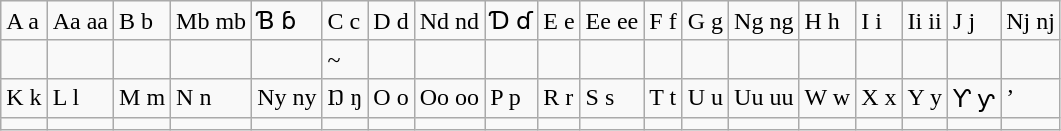<table class="wikitable">
<tr>
<td>A a</td>
<td>Aa aa</td>
<td>B b</td>
<td>Mb mb</td>
<td>Ɓ ɓ</td>
<td>C c</td>
<td>D d</td>
<td>Nd nd</td>
<td>Ɗ ɗ</td>
<td>E e</td>
<td>Ee ee</td>
<td>F f</td>
<td>G g</td>
<td>Ng ng</td>
<td>H h</td>
<td>I i</td>
<td>Ii ii</td>
<td>J j</td>
<td>Nj nj</td>
</tr>
<tr>
<td></td>
<td></td>
<td></td>
<td></td>
<td></td>
<td>‍~‍</td>
<td></td>
<td></td>
<td></td>
<td></td>
<td></td>
<td></td>
<td></td>
<td></td>
<td></td>
<td></td>
<td></td>
<td>‍</td>
<td></td>
</tr>
<tr>
<td>K k</td>
<td>L l</td>
<td>M m</td>
<td>N n</td>
<td>Ny ny</td>
<td>Ŋ ŋ</td>
<td>O o</td>
<td>Oo oo</td>
<td>P p</td>
<td>R r</td>
<td>S s</td>
<td>T t</td>
<td>U u</td>
<td>Uu uu</td>
<td>W w</td>
<td>X x</td>
<td>Y y</td>
<td>Ƴ ƴ</td>
<td>’</td>
</tr>
<tr>
<td></td>
<td></td>
<td></td>
<td></td>
<td></td>
<td></td>
<td></td>
<td></td>
<td></td>
<td></td>
<td></td>
<td></td>
<td></td>
<td></td>
<td></td>
<td></td>
<td></td>
<td></td>
<td></td>
</tr>
</table>
